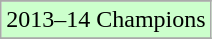<table class="wikitable">
<tr>
</tr>
<tr width=10px bgcolor="#ccffcc">
<td>2013–14 Champions</td>
</tr>
<tr>
</tr>
</table>
